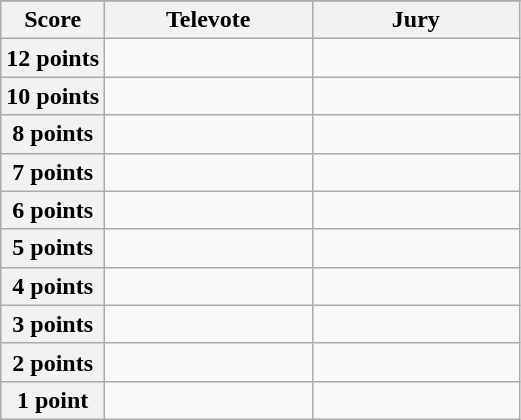<table class="wikitable">
<tr>
</tr>
<tr>
<th scope="col" width="20%">Score</th>
<th scope="col" width="40%">Televote</th>
<th scope="col" width="40%">Jury</th>
</tr>
<tr>
<th scope="row">12 points</th>
<td></td>
<td></td>
</tr>
<tr>
<th scope="row">10 points</th>
<td></td>
<td></td>
</tr>
<tr>
<th scope="row">8 points</th>
<td></td>
<td></td>
</tr>
<tr>
<th scope="row">7 points</th>
<td></td>
<td></td>
</tr>
<tr>
<th scope="row">6 points</th>
<td></td>
<td></td>
</tr>
<tr>
<th scope="row">5 points</th>
<td></td>
<td></td>
</tr>
<tr>
<th scope="row">4 points</th>
<td></td>
<td></td>
</tr>
<tr>
<th scope="row">3 points</th>
<td></td>
<td></td>
</tr>
<tr>
<th scope="row">2 points</th>
<td></td>
<td></td>
</tr>
<tr>
<th scope="row">1 point</th>
<td></td>
<td></td>
</tr>
</table>
